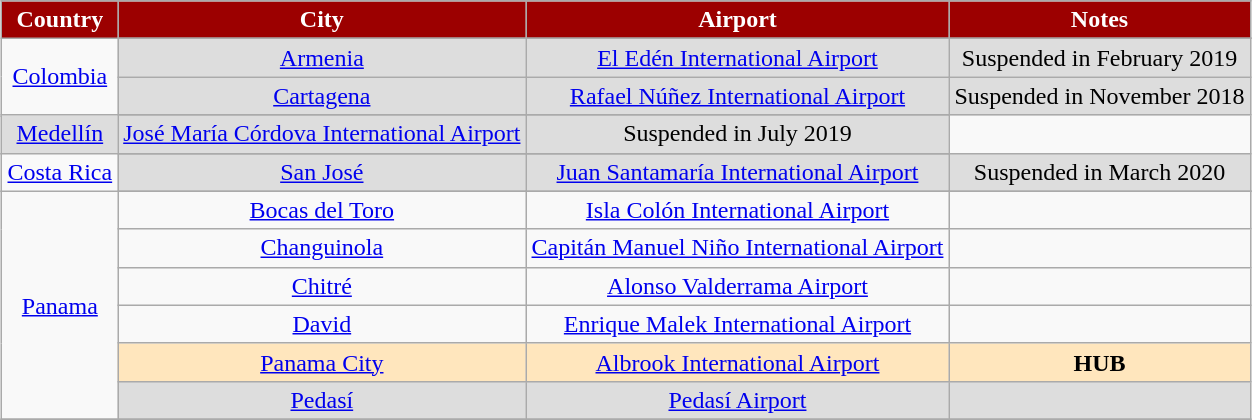<table class="wikitable" style="text-align:center; margin:0.5em auto">
<tr>
<th style="background:#9c0000; color:white;">Country</th>
<th style="background:#9c0000; color:white;">City</th>
<th style="background:#9c0000; color:white;">Airport</th>
<th style="background:#9c0000; color:white;">Notes</th>
</tr>
<tr>
<td rowspan=4><div><a href='#'>Colombia</a></div></td>
</tr>
<tr style="background-color:#DDDDDD">
<td><a href='#'>Armenia</a></td>
<td><a href='#'>El Edén International Airport</a></td>
<td>Suspended in February 2019</td>
</tr>
<tr style="background-color:#DDDDDD">
<td><a href='#'>Cartagena</a></td>
<td><a href='#'>Rafael Núñez International Airport</a></td>
<td>Suspended in November 2018</td>
</tr>
<tr>
</tr>
<tr style="background-color:#DDDDDD">
<td><a href='#'>Medellín</a></td>
<td><a href='#'>José María Córdova International Airport</a></td>
<td>Suspended in July 2019</td>
</tr>
<tr>
<td rowspan=2><div><a href='#'>Costa Rica</a></div></td>
</tr>
<tr style="background-color:#DDDDDD">
<td><a href='#'>San José</a></td>
<td><a href='#'>Juan Santamaría International Airport</a></td>
<td>Suspended in March 2020</td>
</tr>
<tr>
<td rowspan=7><div><a href='#'>Panama</a></div></td>
</tr>
<tr>
<td><a href='#'>Bocas del Toro</a></td>
<td><a href='#'>Isla Colón International Airport</a></td>
<td></td>
</tr>
<tr>
<td><a href='#'>Changuinola</a></td>
<td><a href='#'>Capitán Manuel Niño International Airport</a></td>
<td></td>
</tr>
<tr>
<td><a href='#'>Chitré</a></td>
<td><a href='#'>Alonso Valderrama Airport</a></td>
<td></td>
</tr>
<tr>
<td><a href='#'>David</a></td>
<td><a href='#'>Enrique Malek International Airport</a></td>
<td></td>
</tr>
<tr style="background-color:#FFE6BD">
<td><a href='#'>Panama City</a></td>
<td><a href='#'>Albrook International Airport</a></td>
<td><strong>HUB</strong></td>
</tr>
<tr style="background-color:#DDDDDD">
<td><a href='#'>Pedasí</a></td>
<td><a href='#'>Pedasí Airport</a></td>
<td></td>
</tr>
<tr>
</tr>
</table>
